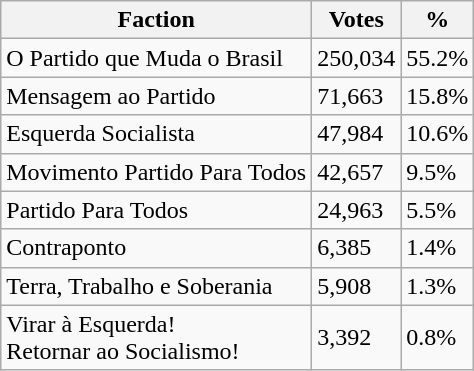<table class="wikitable">
<tr>
<th>Faction</th>
<th>Votes</th>
<th>%</th>
</tr>
<tr>
<td>O Partido que Muda o Brasil</td>
<td>250,034</td>
<td>55.2%</td>
</tr>
<tr>
<td>Mensagem ao Partido</td>
<td>71,663</td>
<td>15.8%</td>
</tr>
<tr>
<td>Esquerda Socialista</td>
<td>47,984</td>
<td>10.6%</td>
</tr>
<tr>
<td>Movimento Partido Para Todos</td>
<td>42,657</td>
<td>9.5%</td>
</tr>
<tr>
<td>Partido Para Todos</td>
<td>24,963</td>
<td>5.5%</td>
</tr>
<tr>
<td>Contraponto</td>
<td>6,385</td>
<td>1.4%</td>
</tr>
<tr>
<td>Terra, Trabalho e Soberania</td>
<td>5,908</td>
<td>1.3%</td>
</tr>
<tr>
<td>Virar à Esquerda!<br>Retornar ao Socialismo!</td>
<td>3,392</td>
<td>0.8%</td>
</tr>
</table>
